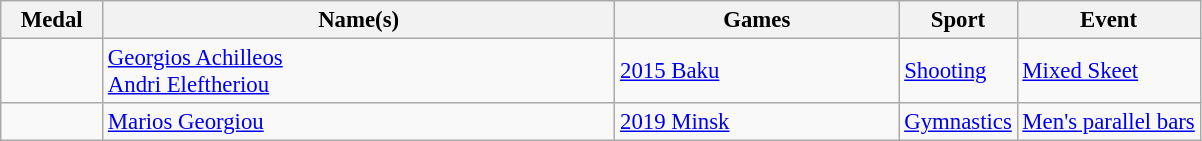<table class="wikitable sortable" style="font-size: 95%;">
<tr>
<th style="width:4em">Medal</th>
<th style="width:22em">Name(s)</th>
<th style="width:12em">Games</th>
<th>Sport</th>
<th>Event</th>
</tr>
<tr>
<td></td>
<td><a href='#'>Georgios Achilleos</a><br><a href='#'>Andri Eleftheriou</a></td>
<td> <a href='#'>2015 Baku</a></td>
<td> <a href='#'>Shooting</a></td>
<td><a href='#'>Mixed Skeet</a></td>
</tr>
<tr>
<td></td>
<td><a href='#'>Marios Georgiou</a></td>
<td> <a href='#'>2019 Minsk</a></td>
<td> <a href='#'>Gymnastics</a></td>
<td><a href='#'>Men's parallel bars</a></td>
</tr>
</table>
